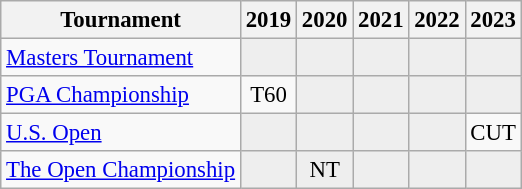<table class="wikitable" style="font-size:95%;text-align:center;">
<tr>
<th>Tournament</th>
<th>2019</th>
<th>2020</th>
<th>2021</th>
<th>2022</th>
<th>2023</th>
</tr>
<tr>
<td align=left><a href='#'>Masters Tournament</a></td>
<td style="background:#eeeeee;"></td>
<td style="background:#eeeeee;"></td>
<td style="background:#eeeeee;"></td>
<td style="background:#eeeeee;"></td>
<td style="background:#eeeeee;"></td>
</tr>
<tr>
<td align=left><a href='#'>PGA Championship</a></td>
<td>T60</td>
<td style="background:#eeeeee;"></td>
<td style="background:#eeeeee;"></td>
<td style="background:#eeeeee;"></td>
<td style="background:#eeeeee;"></td>
</tr>
<tr>
<td align=left><a href='#'>U.S. Open</a></td>
<td style="background:#eeeeee;"></td>
<td style="background:#eeeeee;"></td>
<td style="background:#eeeeee;"></td>
<td style="background:#eeeeee;"></td>
<td>CUT</td>
</tr>
<tr>
<td align=left><a href='#'>The Open Championship</a></td>
<td style="background:#eeeeee;"></td>
<td style="background:#eeeeee;">NT</td>
<td style="background:#eeeeee;"></td>
<td style="background:#eeeeee;"></td>
<td style="background:#eeeeee;"></td>
</tr>
</table>
